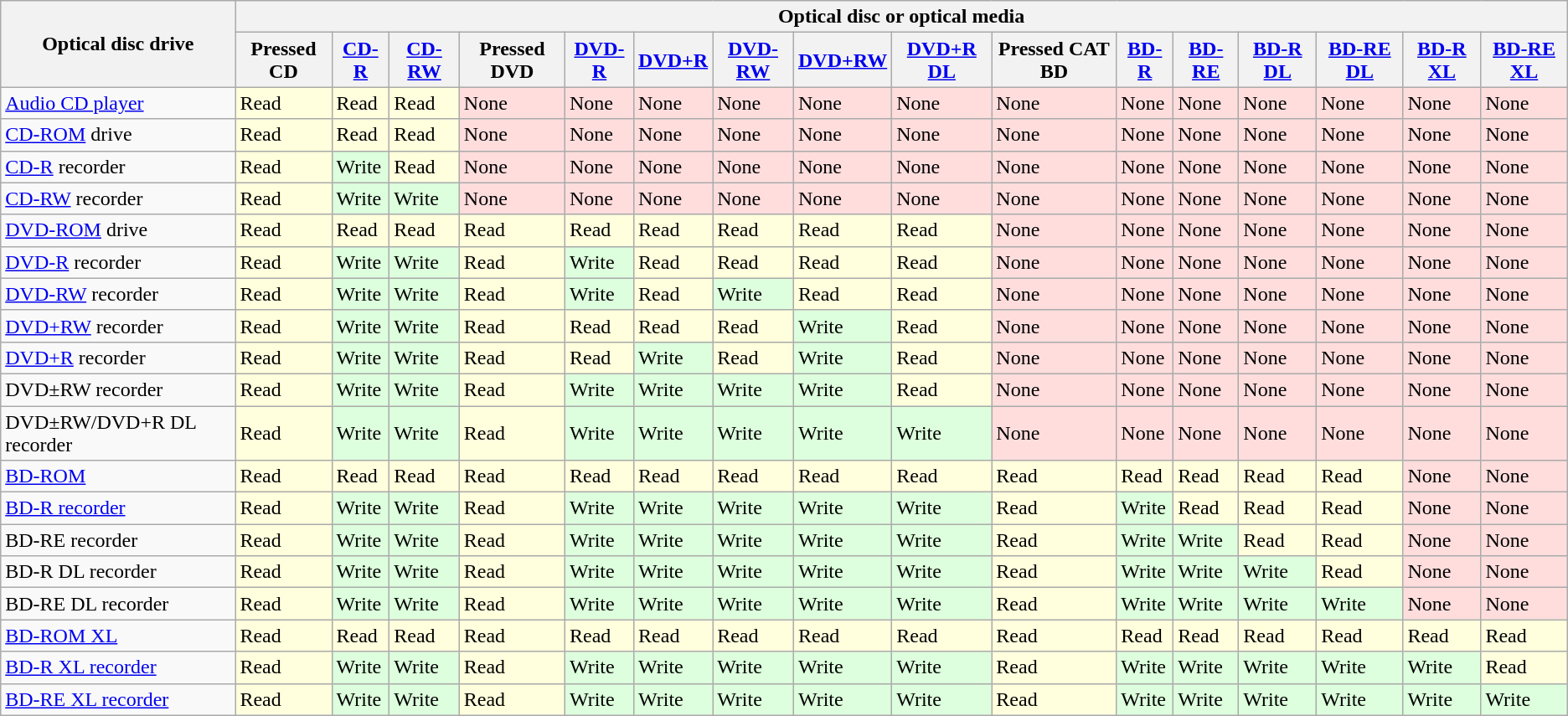<table class="wikitable">
<tr>
<th rowspan=2>Optical disc drive</th>
<th colspan=16>Optical disc or optical media</th>
</tr>
<tr>
<th>Pressed CD</th>
<th><a href='#'>CD-R</a></th>
<th><a href='#'>CD-RW</a></th>
<th>Pressed DVD</th>
<th><a href='#'>DVD-R</a></th>
<th><a href='#'>DVD+R</a></th>
<th><a href='#'>DVD-RW</a></th>
<th><a href='#'>DVD+RW</a></th>
<th><a href='#'>DVD+R DL</a></th>
<th>Pressed CAT BD</th>
<th><a href='#'>BD-R</a></th>
<th><a href='#'>BD-RE</a></th>
<th><a href='#'>BD-R DL</a></th>
<th><a href='#'>BD-RE DL</a></th>
<th><a href='#'><strong>BD-R XL</strong></a></th>
<th><a href='#'><strong>BD-RE XL</strong></a></th>
</tr>
<tr>
<td><a href='#'>Audio CD player</a></td>
<td style="background:#ffd;">Read</td>
<td style="background:#ffd;">Read </td>
<td style="background:#ffd;">Read  </td>
<td style="background:#fdd;">None</td>
<td style="background:#fdd;">None</td>
<td style="background:#fdd;">None</td>
<td style="background:#fdd;">None</td>
<td style="background:#fdd;">None</td>
<td style="background:#fdd;">None</td>
<td style="background:#fdd;">None</td>
<td style="background:#fdd;">None</td>
<td style="background:#fdd;">None</td>
<td style="background:#fdd;">None</td>
<td style="background:#fdd;">None</td>
<td style="background:#fdd;">None</td>
<td style="background:#fdd;">None</td>
</tr>
<tr>
<td><a href='#'>CD-ROM</a> drive</td>
<td style="background:#ffd;">Read</td>
<td style="background:#ffd;">Read </td>
<td style="background:#ffd;">Read </td>
<td style="background:#fdd;">None</td>
<td style="background:#fdd;">None</td>
<td style="background:#fdd;">None</td>
<td style="background:#fdd;">None</td>
<td style="background:#fdd;">None</td>
<td style="background:#fdd;">None</td>
<td style="background:#fdd;">None</td>
<td style="background:#fdd;">None</td>
<td style="background:#fdd;">None</td>
<td style="background:#fdd;">None</td>
<td style="background:#fdd;">None</td>
<td style="background:#fdd;">None</td>
<td style="background:#fdd;">None</td>
</tr>
<tr>
<td><a href='#'>CD-R</a> recorder</td>
<td style="background:#ffd;">Read</td>
<td style="background:#dfd;">Write</td>
<td style="background:#ffd;">Read</td>
<td style="background:#fdd;">None</td>
<td style="background:#fdd;">None</td>
<td style="background:#fdd;">None</td>
<td style="background:#fdd;">None</td>
<td style="background:#fdd;">None</td>
<td style="background:#fdd;">None</td>
<td style="background:#fdd;">None</td>
<td style="background:#fdd;">None</td>
<td style="background:#fdd;">None</td>
<td style="background:#fdd;">None</td>
<td style="background:#fdd;">None</td>
<td style="background:#fdd;">None</td>
<td style="background:#fdd;">None</td>
</tr>
<tr>
<td><a href='#'>CD-RW</a> recorder</td>
<td style="background:#ffd;">Read</td>
<td style="background:#dfd;">Write</td>
<td style="background:#dfd;">Write</td>
<td style="background:#fdd;">None</td>
<td style="background:#fdd;">None</td>
<td style="background:#fdd;">None</td>
<td style="background:#fdd;">None</td>
<td style="background:#fdd;">None</td>
<td style="background:#fdd;">None</td>
<td style="background:#fdd;">None</td>
<td style="background:#fdd;">None</td>
<td style="background:#fdd;">None</td>
<td style="background:#fdd;">None</td>
<td style="background:#fdd;">None</td>
<td style="background:#fdd;">None</td>
<td style="background:#fdd;">None</td>
</tr>
<tr>
<td><a href='#'>DVD-ROM</a> drive</td>
<td style="background:#ffd;">Read</td>
<td style="background:#ffd;">Read </td>
<td style="background:#ffd;">Read </td>
<td style="background:#ffd;">Read</td>
<td style="background:#ffd;">Read </td>
<td style="background:#ffd;">Read </td>
<td style="background:#ffd;">Read </td>
<td style="background:#ffd;">Read </td>
<td style="background:#ffd;">Read </td>
<td style="background:#fdd;">None</td>
<td style="background:#fdd;">None</td>
<td style="background:#fdd;">None</td>
<td style="background:#fdd;">None</td>
<td style="background:#fdd;">None</td>
<td style="background:#fdd;">None</td>
<td style="background:#fdd;">None</td>
</tr>
<tr>
<td><a href='#'>DVD-R</a> recorder</td>
<td style="background:#ffd;">Read</td>
<td style="background:#dfd;">Write</td>
<td style="background:#dfd;">Write</td>
<td style="background:#ffd;">Read</td>
<td style="background:#dfd;">Write</td>
<td style="background:#ffd;">Read </td>
<td style="background:#ffd;">Read</td>
<td style="background:#ffd;">Read </td>
<td style="background:#ffd;">Read </td>
<td style="background:#fdd;">None</td>
<td style="background:#fdd;">None</td>
<td style="background:#fdd;">None</td>
<td style="background:#fdd;">None</td>
<td style="background:#fdd;">None</td>
<td style="background:#fdd;">None</td>
<td style="background:#fdd;">None</td>
</tr>
<tr>
<td><a href='#'>DVD-RW</a> recorder</td>
<td style="background:#ffd;">Read</td>
<td style="background:#dfd;">Write</td>
<td style="background:#dfd;">Write</td>
<td style="background:#ffd;">Read</td>
<td style="background:#dfd;">Write</td>
<td style="background:#ffd;">Read </td>
<td style="background:#dfd;">Write </td>
<td style="background:#ffd;">Read </td>
<td style="background:#ffd;">Read </td>
<td style="background:#fdd;">None</td>
<td style="background:#fdd;">None</td>
<td style="background:#fdd;">None</td>
<td style="background:#fdd;">None</td>
<td style="background:#fdd;">None</td>
<td style="background:#fdd;">None</td>
<td style="background:#fdd;">None</td>
</tr>
<tr>
<td><a href='#'>DVD+RW</a> recorder</td>
<td style="background:#ffd;">Read</td>
<td style="background:#dfd;">Write</td>
<td style="background:#dfd;">Write</td>
<td style="background:#ffd;">Read</td>
<td style="background:#ffd;">Read </td>
<td style="background:#ffd;">Read </td>
<td style="background:#ffd;">Read </td>
<td style="background:#dfd;">Write</td>
<td style="background:#ffd;">Read </td>
<td style="background:#fdd;">None</td>
<td style="background:#fdd;">None</td>
<td style="background:#fdd;">None</td>
<td style="background:#fdd;">None</td>
<td style="background:#fdd;">None</td>
<td style="background:#fdd;">None</td>
<td style="background:#fdd;">None</td>
</tr>
<tr>
<td><a href='#'>DVD+R</a> recorder</td>
<td style="background:#ffd;">Read</td>
<td style="background:#dfd;">Write</td>
<td style="background:#dfd;">Write</td>
<td style="background:#ffd;">Read</td>
<td style="background:#ffd;">Read </td>
<td style="background:#dfd;">Write</td>
<td style="background:#ffd;">Read </td>
<td style="background:#dfd;">Write</td>
<td style="background:#ffd;">Read </td>
<td style="background:#fdd;">None</td>
<td style="background:#fdd;">None</td>
<td style="background:#fdd;">None</td>
<td style="background:#fdd;">None</td>
<td style="background:#fdd;">None</td>
<td style="background:#fdd;">None</td>
<td style="background:#fdd;">None</td>
</tr>
<tr>
<td>DVD±RW recorder</td>
<td style="background:#ffd;">Read</td>
<td style="background:#dfd;">Write</td>
<td style="background:#dfd;">Write</td>
<td style="background:#ffd;">Read</td>
<td style="background:#dfd;">Write</td>
<td style="background:#dfd;">Write</td>
<td style="background:#dfd;">Write</td>
<td style="background:#dfd;">Write</td>
<td style="background:#ffd;">Read </td>
<td style="background:#fdd;">None</td>
<td style="background:#fdd;">None</td>
<td style="background:#fdd;">None</td>
<td style="background:#fdd;">None</td>
<td style="background:#fdd;">None</td>
<td style="background:#fdd;">None</td>
<td style="background:#fdd;">None</td>
</tr>
<tr>
<td>DVD±RW/DVD+R DL recorder</td>
<td style="background:#ffd;">Read</td>
<td style="background:#dfd;">Write</td>
<td style="background:#dfd;">Write</td>
<td style="background:#ffd;">Read</td>
<td style="background:#dfd;">Write </td>
<td style="background:#dfd;">Write</td>
<td style="background:#dfd;">Write </td>
<td style="background:#dfd;">Write</td>
<td style="background:#dfd;">Write</td>
<td style="background:#fdd;">None</td>
<td style="background:#fdd;">None</td>
<td style="background:#fdd;">None</td>
<td style="background:#fdd;">None</td>
<td style="background:#fdd;">None</td>
<td style="background:#fdd;">None</td>
<td style="background:#fdd;">None</td>
</tr>
<tr>
<td><a href='#'>BD-ROM</a></td>
<td style="background:#ffd;">Read</td>
<td style="background:#ffd;">Read</td>
<td style="background:#ffd;">Read</td>
<td style="background:#ffd;">Read</td>
<td style="background:#ffd;">Read</td>
<td style="background:#ffd;">Read</td>
<td style="background:#ffd;">Read</td>
<td style="background:#ffd;">Read</td>
<td style="background:#ffd;">Read</td>
<td style="background:#ffd;">Read</td>
<td style="background:#ffd;">Read</td>
<td style="background:#ffd;">Read</td>
<td style="background:#ffd;">Read</td>
<td style="background:#ffd;">Read</td>
<td style="background:#fdd;">None</td>
<td style="background:#fdd;">None</td>
</tr>
<tr>
<td><a href='#'>BD-R recorder</a></td>
<td style="background:#ffd;">Read  </td>
<td style="background:#dfd;">Write </td>
<td style="background:#dfd;">Write </td>
<td style="background:#ffd;">Read</td>
<td style="background:#dfd;">Write</td>
<td style="background:#dfd;">Write</td>
<td style="background:#dfd;">Write</td>
<td style="background:#dfd;">Write</td>
<td style="background:#dfd;">Write</td>
<td style="background:#ffd;">Read</td>
<td style="background:#dfd;">Write</td>
<td style="background:#ffd;">Read</td>
<td style="background:#ffd;">Read</td>
<td style="background:#ffd;">Read</td>
<td style="background:#fdd;">None</td>
<td style="background:#fdd;">None</td>
</tr>
<tr>
<td>BD-RE recorder</td>
<td style="background:#ffd;">Read  </td>
<td style="background:#dfd;">Write </td>
<td style="background:#dfd;">Write </td>
<td style="background:#ffd;">Read</td>
<td style="background:#dfd;">Write</td>
<td style="background:#dfd;">Write</td>
<td style="background:#dfd;">Write</td>
<td style="background:#dfd;">Write</td>
<td style="background:#dfd;">Write</td>
<td style="background:#ffd;">Read</td>
<td style="background:#dfd;">Write</td>
<td style="background:#dfd;">Write</td>
<td style="background:#ffd;">Read</td>
<td style="background:#ffd;">Read</td>
<td style="background:#fdd;">None</td>
<td style="background:#fdd;">None</td>
</tr>
<tr>
<td>BD-R DL recorder</td>
<td style="background:#ffd;">Read  </td>
<td style="background:#dfd;">Write </td>
<td style="background:#dfd;">Write </td>
<td style="background:#ffd;">Read</td>
<td style="background:#dfd;">Write</td>
<td style="background:#dfd;">Write</td>
<td style="background:#dfd;">Write</td>
<td style="background:#dfd;">Write</td>
<td style="background:#dfd;">Write</td>
<td style="background:#ffd;">Read</td>
<td style="background:#dfd;">Write</td>
<td style="background:#dfd;">Write</td>
<td style="background:#dfd;">Write</td>
<td style="background:#ffd;">Read</td>
<td style="background:#fdd;">None</td>
<td style="background:#fdd;">None</td>
</tr>
<tr>
<td>BD-RE DL recorder</td>
<td style="background:#ffd;">Read  </td>
<td style="background:#dfd;">Write </td>
<td style="background:#dfd;">Write </td>
<td style="background:#ffd;">Read</td>
<td style="background:#dfd;">Write</td>
<td style="background:#dfd;">Write</td>
<td style="background:#dfd;">Write</td>
<td style="background:#dfd;">Write</td>
<td style="background:#dfd;">Write</td>
<td style="background:#ffd;">Read</td>
<td style="background:#dfd;">Write</td>
<td style="background:#dfd;">Write</td>
<td style="background:#dfd;">Write</td>
<td style="background:#dfd;">Write</td>
<td style="background:#fdd;">None</td>
<td style="background:#fdd;">None</td>
</tr>
<tr>
<td><a href='#'>BD-ROM XL</a></td>
<td style="background:#ffd;">Read</td>
<td style="background:#ffd;">Read</td>
<td style="background:#ffd;">Read</td>
<td style="background:#ffd;">Read</td>
<td style="background:#ffd;">Read</td>
<td style="background:#ffd;">Read</td>
<td style="background:#ffd;">Read</td>
<td style="background:#ffd;">Read</td>
<td style="background:#ffd;">Read</td>
<td style="background:#ffd;">Read</td>
<td style="background:#ffd;">Read</td>
<td style="background:#ffd;">Read</td>
<td style="background:#ffd;">Read</td>
<td style="background:#ffd;">Read</td>
<td style="background:#ffd;">Read</td>
<td style="background:#ffd;">Read</td>
</tr>
<tr>
<td><a href='#'>BD-R XL recorder</a></td>
<td style="background:#ffd;">Read  </td>
<td style="background:#dfd;">Write </td>
<td style="background:#dfd;">Write </td>
<td style="background:#ffd;">Read</td>
<td style="background:#dfd;">Write</td>
<td style="background:#dfd;">Write</td>
<td style="background:#dfd;">Write</td>
<td style="background:#dfd;">Write</td>
<td style="background:#dfd;">Write</td>
<td style="background:#ffd;">Read</td>
<td style="background:#dfd;">Write</td>
<td style="background:#dfd;">Write</td>
<td style="background:#dfd;">Write</td>
<td style="background:#dfd;">Write</td>
<td style="background:#dfd;">Write</td>
<td style="background:#ffd;">Read</td>
</tr>
<tr>
<td><a href='#'>BD-RE XL recorder</a></td>
<td style="background:#ffd;">Read  </td>
<td style="background:#dfd;">Write </td>
<td style="background:#dfd;">Write </td>
<td style="background:#ffd;">Read</td>
<td style="background:#dfd;">Write</td>
<td style="background:#dfd;">Write</td>
<td style="background:#dfd;">Write</td>
<td style="background:#dfd;">Write</td>
<td style="background:#dfd;">Write</td>
<td style="background:#ffd;">Read</td>
<td style="background:#dfd;">Write</td>
<td style="background:#dfd;">Write</td>
<td style="background:#dfd;">Write</td>
<td style="background:#dfd;">Write</td>
<td style="background:#dfd;">Write</td>
<td style="background:#dfd;">Write</td>
</tr>
</table>
